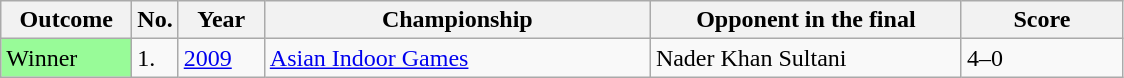<table class="sortable wikitable">
<tr>
<th width="80">Outcome</th>
<th width="20">No.</th>
<th width="50">Year</th>
<th style="width:250px;">Championship</th>
<th style="width:200px;">Opponent in the final</th>
<th style="width:100px;">Score</th>
</tr>
<tr>
<td style="background:#98fb98;">Winner</td>
<td>1.</td>
<td><a href='#'>2009</a></td>
<td><a href='#'>Asian Indoor Games</a></td>
<td> Nader Khan Sultani</td>
<td>4–0</td>
</tr>
</table>
